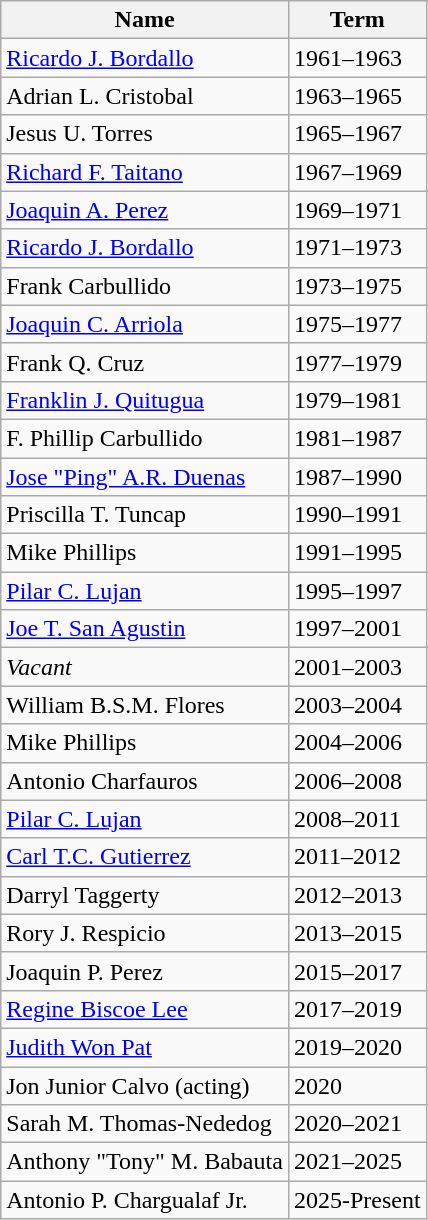<table class="wikitable">
<tr>
<th>Name</th>
<th>Term</th>
</tr>
<tr>
<td><a href='#'>Ricardo J. Bordallo</a></td>
<td>1961–1963</td>
</tr>
<tr>
<td>Adrian L. Cristobal</td>
<td>1963–1965</td>
</tr>
<tr>
<td>Jesus U. Torres</td>
<td>1965–1967</td>
</tr>
<tr>
<td><a href='#'>Richard F. Taitano</a></td>
<td>1967–1969</td>
</tr>
<tr>
<td><a href='#'>Joaquin A. Perez</a></td>
<td>1969–1971</td>
</tr>
<tr>
<td><a href='#'>Ricardo J. Bordallo</a></td>
<td>1971–1973</td>
</tr>
<tr>
<td>Frank Carbullido</td>
<td>1973–1975</td>
</tr>
<tr>
<td><a href='#'>Joaquin C. Arriola</a></td>
<td>1975–1977</td>
</tr>
<tr>
<td>Frank Q. Cruz</td>
<td>1977–1979</td>
</tr>
<tr>
<td><a href='#'>Franklin J. Quitugua</a></td>
<td>1979–1981</td>
</tr>
<tr>
<td>F. Phillip Carbullido</td>
<td>1981–1987</td>
</tr>
<tr>
<td><a href='#'>Jose "Ping" A.R. Duenas</a></td>
<td>1987–1990</td>
</tr>
<tr>
<td>Priscilla T. Tuncap</td>
<td>1990–1991</td>
</tr>
<tr>
<td>Mike Phillips</td>
<td>1991–1995</td>
</tr>
<tr>
<td><a href='#'>Pilar C. Lujan</a></td>
<td>1995–1997</td>
</tr>
<tr>
<td><a href='#'>Joe T. San Agustin</a></td>
<td>1997–2001</td>
</tr>
<tr>
<td><em>Vacant</em></td>
<td>2001–2003</td>
</tr>
<tr>
<td>William B.S.M. Flores</td>
<td>2003–2004</td>
</tr>
<tr>
<td>Mike Phillips</td>
<td>2004–2006</td>
</tr>
<tr>
<td>Antonio Charfauros</td>
<td>2006–2008</td>
</tr>
<tr>
<td><a href='#'>Pilar C. Lujan</a></td>
<td>2008–2011</td>
</tr>
<tr>
<td><a href='#'>Carl T.C. Gutierrez</a></td>
<td>2011–2012</td>
</tr>
<tr>
<td>Darryl Taggerty</td>
<td>2012–2013</td>
</tr>
<tr>
<td>Rory J. Respicio</td>
<td>2013–2015</td>
</tr>
<tr>
<td>Joaquin P. Perez</td>
<td>2015–2017</td>
</tr>
<tr>
<td><a href='#'>Regine Biscoe Lee</a></td>
<td>2017–2019</td>
</tr>
<tr>
<td><a href='#'>Judith Won Pat</a></td>
<td>2019–2020</td>
</tr>
<tr>
<td>Jon Junior Calvo (acting)</td>
<td>2020</td>
</tr>
<tr>
<td>Sarah M. Thomas-Nededog</td>
<td>2020–2021</td>
</tr>
<tr>
<td>Anthony "Tony" M. Babauta</td>
<td>2021–2025</td>
</tr>
<tr>
<td>Antonio P. Chargualaf Jr.</td>
<td>2025-Present</td>
</tr>
</table>
